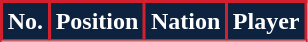<table class="wikitable sortable">
<tr>
<th style="background:#0D223F; color:white; border:2px solid #D2202E;" scope="col">No.</th>
<th style="background:#0D223F; color:white; border:2px solid #D2202E;" scope="col">Position</th>
<th style="background:#0D223F; color:white; border:2px solid #D2202E;" scope="col">Nation</th>
<th style="background:#0D223F; color:white; border:2px solid#D2202E;" scope="col">Player</th>
</tr>
<tr>
</tr>
</table>
